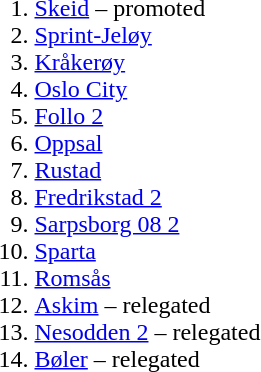<table class="nowrap">
<tr>
<td><br><ol><li><a href='#'>Skeid</a> – promoted</li><li><a href='#'>Sprint-Jeløy</a></li><li><a href='#'>Kråkerøy</a></li><li><a href='#'>Oslo City</a></li><li><a href='#'>Follo 2</a></li><li><a href='#'>Oppsal</a></li><li><a href='#'>Rustad</a></li><li><a href='#'>Fredrikstad 2</a></li><li><a href='#'>Sarpsborg 08 2</a></li><li><a href='#'>Sparta</a></li><li><a href='#'>Romsås</a></li><li><a href='#'>Askim</a> – relegated</li><li><a href='#'>Nesodden 2</a> – relegated</li><li><a href='#'>Bøler</a> – relegated</li></ol></td>
</tr>
</table>
